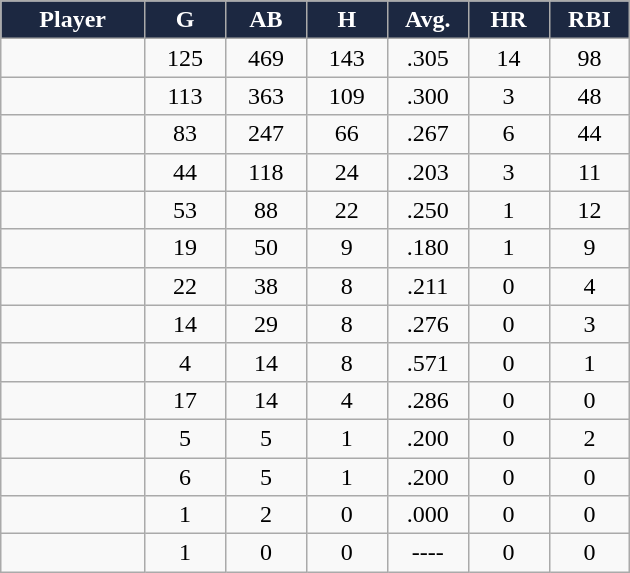<table class="wikitable sortable">
<tr>
<th style="background:#1c2841;color:white;" width="16%">Player</th>
<th style="background:#1c2841;color:white;" width="9%">G</th>
<th style="background:#1c2841;color:white;" width="9%">AB</th>
<th style="background:#1c2841;color:white;" width="9%">H</th>
<th style="background:#1c2841;color:white;" width="9%">Avg.</th>
<th style="background:#1c2841;color:white;" width="9%">HR</th>
<th style="background:#1c2841;color:white;" width="9%">RBI</th>
</tr>
<tr align="center">
<td></td>
<td>125</td>
<td>469</td>
<td>143</td>
<td>.305</td>
<td>14</td>
<td>98</td>
</tr>
<tr align="center">
<td></td>
<td>113</td>
<td>363</td>
<td>109</td>
<td>.300</td>
<td>3</td>
<td>48</td>
</tr>
<tr align="center">
<td></td>
<td>83</td>
<td>247</td>
<td>66</td>
<td>.267</td>
<td>6</td>
<td>44</td>
</tr>
<tr align="center">
<td></td>
<td>44</td>
<td>118</td>
<td>24</td>
<td>.203</td>
<td>3</td>
<td>11</td>
</tr>
<tr align="center">
<td></td>
<td>53</td>
<td>88</td>
<td>22</td>
<td>.250</td>
<td>1</td>
<td>12</td>
</tr>
<tr align="center">
<td></td>
<td>19</td>
<td>50</td>
<td>9</td>
<td>.180</td>
<td>1</td>
<td>9</td>
</tr>
<tr align="center">
<td></td>
<td>22</td>
<td>38</td>
<td>8</td>
<td>.211</td>
<td>0</td>
<td>4</td>
</tr>
<tr align="center">
<td></td>
<td>14</td>
<td>29</td>
<td>8</td>
<td>.276</td>
<td>0</td>
<td>3</td>
</tr>
<tr align="center">
<td></td>
<td>4</td>
<td>14</td>
<td>8</td>
<td>.571</td>
<td>0</td>
<td>1</td>
</tr>
<tr align="center">
<td></td>
<td>17</td>
<td>14</td>
<td>4</td>
<td>.286</td>
<td>0</td>
<td>0</td>
</tr>
<tr align="center">
<td></td>
<td>5</td>
<td>5</td>
<td>1</td>
<td>.200</td>
<td>0</td>
<td>2</td>
</tr>
<tr align="center">
<td></td>
<td>6</td>
<td>5</td>
<td>1</td>
<td>.200</td>
<td>0</td>
<td>0</td>
</tr>
<tr align="center">
<td></td>
<td>1</td>
<td>2</td>
<td>0</td>
<td>.000</td>
<td>0</td>
<td>0</td>
</tr>
<tr align="center">
<td></td>
<td>1</td>
<td>0</td>
<td>0</td>
<td>----</td>
<td>0</td>
<td>0</td>
</tr>
</table>
